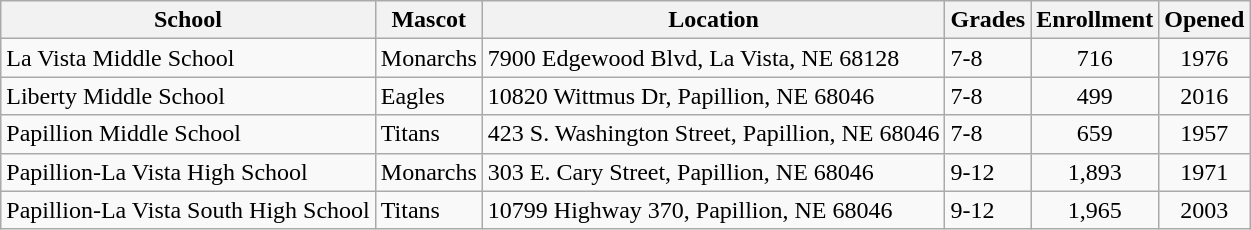<table class="wikitable sortable">
<tr>
<th><strong>School</strong></th>
<th><strong>Mascot</strong></th>
<th><strong>Location</strong></th>
<th><strong>Grades</strong></th>
<th><strong>Enrollment</strong></th>
<th><strong>Opened</strong></th>
</tr>
<tr>
<td>La Vista Middle School</td>
<td>Monarchs</td>
<td>7900 Edgewood Blvd, La Vista, NE 68128</td>
<td>7-8</td>
<td align=center>716</td>
<td align=center>1976</td>
</tr>
<tr>
<td>Liberty Middle School</td>
<td>Eagles</td>
<td>10820 Wittmus Dr, Papillion, NE 68046</td>
<td>7-8</td>
<td align=center>499</td>
<td align=center>2016</td>
</tr>
<tr>
<td>Papillion Middle School</td>
<td>Titans</td>
<td>423 S. Washington Street, Papillion, NE 68046</td>
<td>7-8</td>
<td align=center>659</td>
<td align=center>1957</td>
</tr>
<tr>
<td>Papillion-La Vista High School</td>
<td>Monarchs</td>
<td>303 E. Cary Street, Papillion, NE 68046</td>
<td>9-12</td>
<td align=center>1,893</td>
<td align=center>1971</td>
</tr>
<tr>
<td>Papillion-La Vista South High School</td>
<td>Titans</td>
<td>10799 Highway 370, Papillion, NE 68046</td>
<td>9-12</td>
<td align=center>1,965</td>
<td align=center>2003</td>
</tr>
</table>
